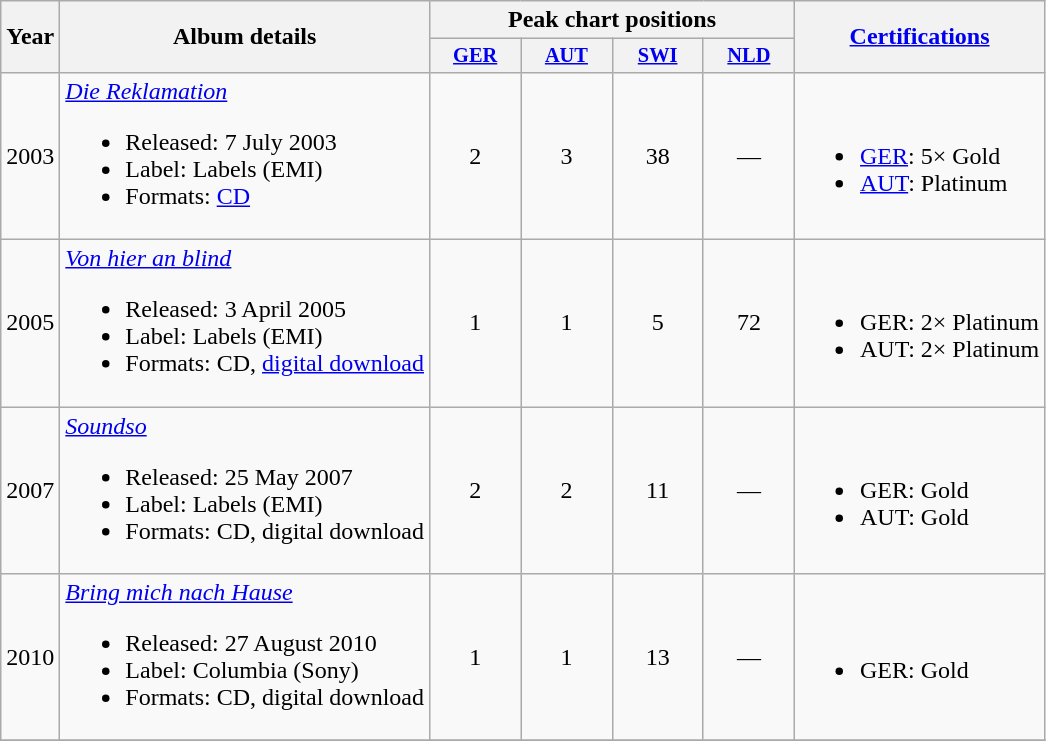<table class="wikitable">
<tr>
<th rowspan="2">Year</th>
<th rowspan="2">Album details</th>
<th colspan="4">Peak chart positions</th>
<th rowspan="2"><a href='#'>Certifications</a></th>
</tr>
<tr>
<th style="width:4em;font-size:85%"><a href='#'>GER</a></th>
<th style="width:4em;font-size:85%"><a href='#'>AUT</a></th>
<th style="width:4em;font-size:85%"><a href='#'>SWI</a></th>
<th style="width:4em;font-size:85%"><a href='#'>NLD</a></th>
</tr>
<tr>
<td>2003</td>
<td><em><a href='#'>Die Reklamation</a></em><br><ul><li>Released: 7 July 2003</li><li>Label: Labels (EMI)</li><li>Formats: <a href='#'>CD</a></li></ul></td>
<td align="center">2</td>
<td align="center">3</td>
<td align="center">38</td>
<td align="center">—</td>
<td><br><ul><li><a href='#'>GER</a>: 5× Gold</li><li><a href='#'>AUT</a>: Platinum</li></ul></td>
</tr>
<tr>
<td>2005</td>
<td><em><a href='#'>Von hier an blind</a></em><br><ul><li>Released: 3 April 2005</li><li>Label: Labels (EMI)</li><li>Formats: CD, <a href='#'>digital download</a></li></ul></td>
<td align="center">1</td>
<td align="center">1</td>
<td align="center">5</td>
<td align="center">72</td>
<td><br><ul><li>GER: 2× Platinum</li><li>AUT: 2× Platinum</li></ul></td>
</tr>
<tr>
<td>2007</td>
<td><em><a href='#'>Soundso</a></em><br><ul><li>Released: 25 May 2007</li><li>Label: Labels (EMI)</li><li>Formats: CD, digital download</li></ul></td>
<td align="center">2</td>
<td align="center">2</td>
<td align="center">11</td>
<td align="center">—</td>
<td><br><ul><li>GER: Gold</li><li>AUT: Gold</li></ul></td>
</tr>
<tr>
<td>2010</td>
<td><em><a href='#'>Bring mich nach Hause</a></em><br><ul><li>Released: 27 August 2010</li><li>Label: Columbia (Sony)</li><li>Formats: CD, digital download</li></ul></td>
<td align="center">1</td>
<td align="center">1</td>
<td align="center">13</td>
<td align="center">—</td>
<td><br><ul><li>GER: Gold</li></ul></td>
</tr>
<tr>
</tr>
</table>
